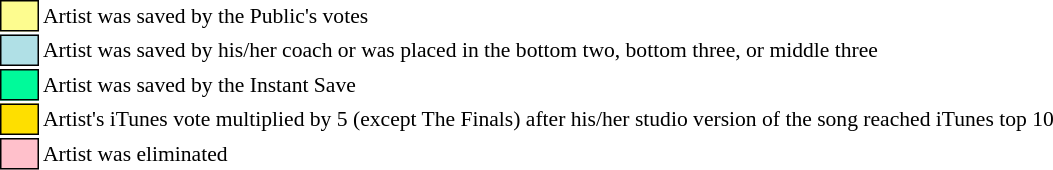<table class="toccolours"style="font-size: 90%; white-space: nowrap;">
<tr>
<td style="background:#fdfc8f; border:1px solid black;">      </td>
<td>Artist was saved by the Public's votes</td>
</tr>
<tr>
<td style="background:#b0e0e6; border:1px solid black;">      </td>
<td>Artist was saved by his/her coach or was placed in the bottom two, bottom three, or middle three</td>
</tr>
<tr>
<td style="background:#00fa9a; border:1px solid black;">      </td>
<td>Artist was saved by the Instant Save</td>
</tr>
<tr>
<td style="background:#fedf00; border:1px solid black;">      </td>
<td>Artist's iTunes vote multiplied by 5 (except The Finals) after his/her studio version of the song reached iTunes top 10</td>
</tr>
<tr>
<td style="background:pink; border:1px solid black;">      </td>
<td>Artist was eliminated</td>
</tr>
</table>
